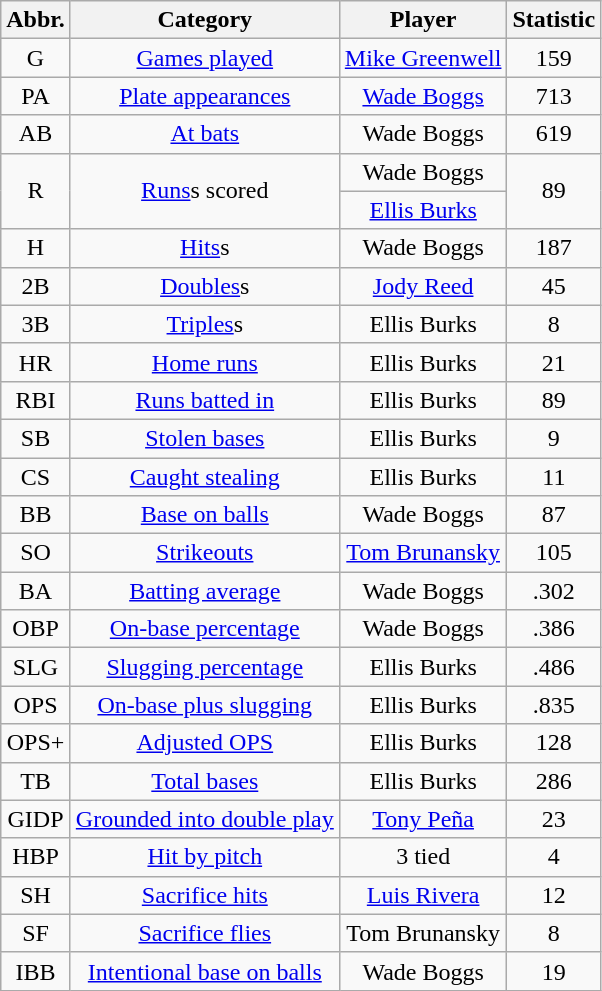<table class="wikitable sortable" style="text-align:center;">
<tr>
<th>Abbr.</th>
<th>Category</th>
<th>Player</th>
<th>Statistic</th>
</tr>
<tr>
<td>G</td>
<td><a href='#'>Games played</a></td>
<td><a href='#'>Mike Greenwell</a></td>
<td>159</td>
</tr>
<tr>
<td>PA</td>
<td><a href='#'>Plate appearances</a></td>
<td><a href='#'>Wade Boggs</a></td>
<td>713</td>
</tr>
<tr>
<td>AB</td>
<td><a href='#'>At bats</a></td>
<td>Wade Boggs</td>
<td>619</td>
</tr>
<tr>
<td rowspan=2>R</td>
<td rowspan=2><a href='#'>Runs</a>s scored</td>
<td>Wade Boggs</td>
<td rowspan=2>89</td>
</tr>
<tr>
<td><a href='#'>Ellis Burks</a></td>
</tr>
<tr>
<td>H</td>
<td><a href='#'>Hits</a>s</td>
<td>Wade Boggs</td>
<td>187</td>
</tr>
<tr>
<td>2B</td>
<td><a href='#'>Doubles</a>s</td>
<td><a href='#'>Jody Reed</a></td>
<td>45</td>
</tr>
<tr>
<td>3B</td>
<td><a href='#'>Triples</a>s</td>
<td>Ellis Burks</td>
<td>8</td>
</tr>
<tr>
<td>HR</td>
<td><a href='#'>Home runs</a></td>
<td>Ellis Burks</td>
<td>21</td>
</tr>
<tr>
<td>RBI</td>
<td><a href='#'>Runs batted in</a></td>
<td>Ellis Burks</td>
<td>89</td>
</tr>
<tr>
<td>SB</td>
<td><a href='#'>Stolen bases</a></td>
<td>Ellis Burks</td>
<td>9</td>
</tr>
<tr>
<td>CS</td>
<td><a href='#'>Caught stealing</a></td>
<td>Ellis Burks</td>
<td>11</td>
</tr>
<tr>
<td>BB</td>
<td><a href='#'>Base on balls</a></td>
<td>Wade Boggs</td>
<td>87</td>
</tr>
<tr>
<td>SO</td>
<td><a href='#'>Strikeouts</a></td>
<td><a href='#'>Tom Brunansky</a></td>
<td>105</td>
</tr>
<tr>
<td>BA</td>
<td><a href='#'>Batting average</a></td>
<td>Wade Boggs</td>
<td>.302</td>
</tr>
<tr>
<td>OBP</td>
<td><a href='#'>On-base percentage</a></td>
<td>Wade Boggs</td>
<td>.386</td>
</tr>
<tr>
<td>SLG</td>
<td><a href='#'>Slugging percentage</a></td>
<td>Ellis Burks</td>
<td>.486</td>
</tr>
<tr>
<td>OPS</td>
<td><a href='#'>On-base plus slugging</a></td>
<td>Ellis Burks</td>
<td>.835</td>
</tr>
<tr>
<td>OPS+</td>
<td><a href='#'>Adjusted OPS</a></td>
<td>Ellis Burks</td>
<td>128</td>
</tr>
<tr>
<td>TB</td>
<td><a href='#'>Total bases</a></td>
<td>Ellis Burks</td>
<td>286</td>
</tr>
<tr>
<td>GIDP</td>
<td><a href='#'>Grounded into double play</a></td>
<td><a href='#'>Tony Peña</a></td>
<td>23</td>
</tr>
<tr>
<td>HBP</td>
<td><a href='#'>Hit by pitch</a></td>
<td>3 tied</td>
<td>4</td>
</tr>
<tr>
<td>SH</td>
<td><a href='#'>Sacrifice hits</a></td>
<td><a href='#'>Luis Rivera</a></td>
<td>12</td>
</tr>
<tr>
<td>SF</td>
<td><a href='#'>Sacrifice flies</a></td>
<td>Tom Brunansky</td>
<td>8</td>
</tr>
<tr>
<td>IBB</td>
<td><a href='#'>Intentional base on balls</a></td>
<td>Wade Boggs</td>
<td>19</td>
</tr>
</table>
